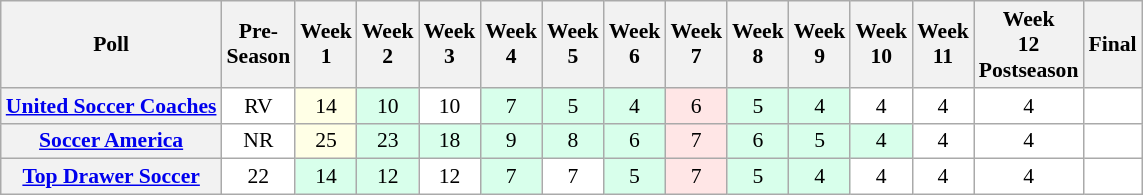<table class="wikitable" style="white-space:nowrap;font-size:90%">
<tr>
<th>Poll</th>
<th>Pre-<br>Season</th>
<th>Week<br>1</th>
<th>Week<br>2</th>
<th>Week<br>3</th>
<th>Week<br>4</th>
<th>Week<br>5</th>
<th>Week<br>6</th>
<th>Week<br>7</th>
<th>Week<br>8</th>
<th>Week<br>9</th>
<th>Week<br>10</th>
<th>Week<br>11</th>
<th>Week<br>12<br>Postseason</th>
<th>Final</th>
</tr>
<tr style="text-align:center;">
<th><a href='#'>United Soccer Coaches</a></th>
<td style="background:#FFF;">RV</td>
<td style="background:#FFFFE6;">14</td>
<td style="background:#D8FFEB;">10</td>
<td style="background:#FFF;">10</td>
<td style="background:#D8FFEB;">7</td>
<td style="background:#D8FFEB;">5</td>
<td style="background:#D8FFEB;">4</td>
<td style="background:#FFE6E6;">6</td>
<td style="background:#D8FFEB;">5</td>
<td style="background:#D8FFEB;">4</td>
<td style="background:#FFF;">4</td>
<td style="background:#FFF;">4</td>
<td style="background:#FFF;">4</td>
<td style="background:#FFF;"></td>
</tr>
<tr style="text-align:center;">
<th><a href='#'>Soccer America</a></th>
<td style="background:#FFF;">NR</td>
<td style="background:#FFFFE6;">25</td>
<td style="background:#D8FFEB;">23</td>
<td style="background:#D8FFEB;">18</td>
<td style="background:#D8FFEB;">9</td>
<td style="background:#D8FFEB;">8</td>
<td style="background:#D8FFEB;">6</td>
<td style="background:#FFE6E6;">7</td>
<td style="background:#D8FFEB;">6</td>
<td style="background:#D8FFEB;">5</td>
<td style="background:#D8FFEB;">4</td>
<td style="background:#FFF;">4</td>
<td style="background:#FFF;">4</td>
<td style="background:#FFF;"></td>
</tr>
<tr style="text-align:center;">
<th><a href='#'>Top Drawer Soccer</a></th>
<td style="background:#FFF;">22</td>
<td style="background:#D8FFEB;">14</td>
<td style="background:#D8FFEB;">12</td>
<td style="background:#FFF;">12</td>
<td style="background:#D8FFEB;">7</td>
<td style="background:#FFF;">7</td>
<td style="background:#D8FFEB;">5</td>
<td style="background:#FFE6E6;">7</td>
<td style="background:#D8FFEB;">5</td>
<td style="background:#D8FFEB;">4</td>
<td style="background:#FFF;">4</td>
<td style="background:#FFF;">4</td>
<td style="background:#FFF;">4</td>
<td style="background:#FFF;"></td>
</tr>
</table>
